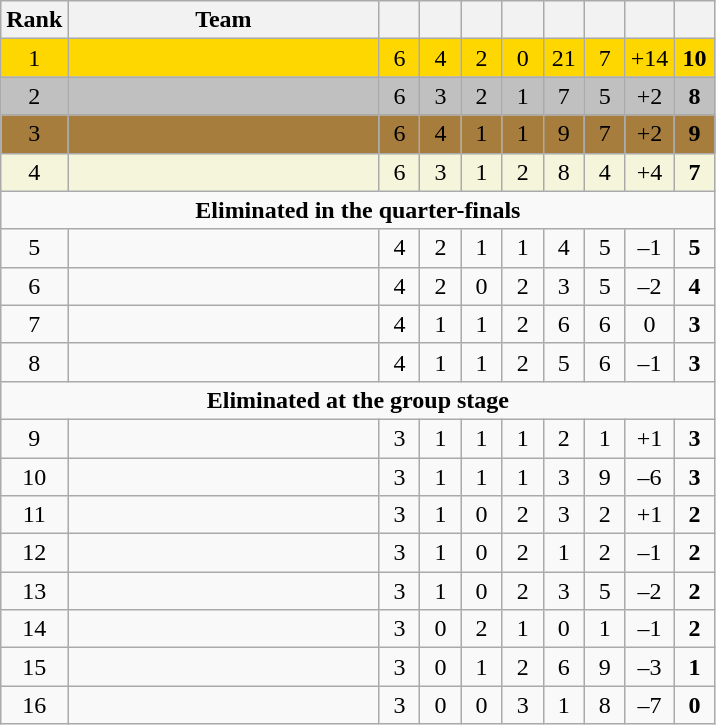<table class="wikitable" style="text-align:center">
<tr>
<th width=20>Rank</th>
<th width=200>Team</th>
<th width="20"></th>
<th width="20"></th>
<th width="20"></th>
<th width="20"></th>
<th width="20"></th>
<th width="20"></th>
<th width="20"></th>
<th width="20"></th>
</tr>
<tr style="background:gold;">
<td>1</td>
<td style="text-align:left;"></td>
<td>6</td>
<td>4</td>
<td>2</td>
<td>0</td>
<td>21</td>
<td>7</td>
<td>+14</td>
<td><strong>10</strong></td>
</tr>
<tr style="background:silver;">
<td>2</td>
<td style="text-align:left;"></td>
<td>6</td>
<td>3</td>
<td>2</td>
<td>1</td>
<td>7</td>
<td>5</td>
<td>+2</td>
<td><strong>8</strong></td>
</tr>
<tr style="background:#a67d3d;">
<td>3</td>
<td style="text-align:left;"></td>
<td>6</td>
<td>4</td>
<td>1</td>
<td>1</td>
<td>9</td>
<td>7</td>
<td>+2</td>
<td><strong>9</strong></td>
</tr>
<tr style="background:beige;">
<td>4</td>
<td style="text-align:left;"></td>
<td>6</td>
<td>3</td>
<td>1</td>
<td>2</td>
<td>8</td>
<td>4</td>
<td>+4</td>
<td><strong>7</strong></td>
</tr>
<tr>
<td colspan="11"><strong>Eliminated in the quarter-finals</strong></td>
</tr>
<tr>
<td>5</td>
<td style="text-align:left;"></td>
<td>4</td>
<td>2</td>
<td>1</td>
<td>1</td>
<td>4</td>
<td>5</td>
<td>–1</td>
<td><strong>5</strong></td>
</tr>
<tr>
<td>6</td>
<td style="text-align:left;"></td>
<td>4</td>
<td>2</td>
<td>0</td>
<td>2</td>
<td>3</td>
<td>5</td>
<td>–2</td>
<td><strong>4</strong></td>
</tr>
<tr>
<td>7</td>
<td style="text-align:left;"></td>
<td>4</td>
<td>1</td>
<td>1</td>
<td>2</td>
<td>6</td>
<td>6</td>
<td>0</td>
<td><strong>3</strong></td>
</tr>
<tr>
<td>8</td>
<td style="text-align:left;"></td>
<td>4</td>
<td>1</td>
<td>1</td>
<td>2</td>
<td>5</td>
<td>6</td>
<td>–1</td>
<td><strong>3</strong></td>
</tr>
<tr>
<td colspan="11"><strong>Eliminated at the group stage</strong></td>
</tr>
<tr>
<td>9</td>
<td style="text-align:left;"></td>
<td>3</td>
<td>1</td>
<td>1</td>
<td>1</td>
<td>2</td>
<td>1</td>
<td>+1</td>
<td><strong>3</strong></td>
</tr>
<tr>
<td>10</td>
<td style="text-align:left;"></td>
<td>3</td>
<td>1</td>
<td>1</td>
<td>1</td>
<td>3</td>
<td>9</td>
<td>–6</td>
<td><strong>3</strong></td>
</tr>
<tr>
<td>11</td>
<td style="text-align:left;"></td>
<td>3</td>
<td>1</td>
<td>0</td>
<td>2</td>
<td>3</td>
<td>2</td>
<td>+1</td>
<td><strong>2</strong></td>
</tr>
<tr>
<td>12</td>
<td style="text-align:left;"></td>
<td>3</td>
<td>1</td>
<td>0</td>
<td>2</td>
<td>1</td>
<td>2</td>
<td>–1</td>
<td><strong>2</strong></td>
</tr>
<tr>
<td>13</td>
<td style="text-align:left;"></td>
<td>3</td>
<td>1</td>
<td>0</td>
<td>2</td>
<td>3</td>
<td>5</td>
<td>–2</td>
<td><strong>2</strong></td>
</tr>
<tr>
<td>14</td>
<td style="text-align:left;"></td>
<td>3</td>
<td>0</td>
<td>2</td>
<td>1</td>
<td>0</td>
<td>1</td>
<td>–1</td>
<td><strong>2</strong></td>
</tr>
<tr>
<td>15</td>
<td style="text-align:left;"></td>
<td>3</td>
<td>0</td>
<td>1</td>
<td>2</td>
<td>6</td>
<td>9</td>
<td>–3</td>
<td><strong>1</strong></td>
</tr>
<tr>
<td>16</td>
<td style="text-align:left;"></td>
<td>3</td>
<td>0</td>
<td>0</td>
<td>3</td>
<td>1</td>
<td>8</td>
<td>–7</td>
<td><strong>0</strong></td>
</tr>
</table>
